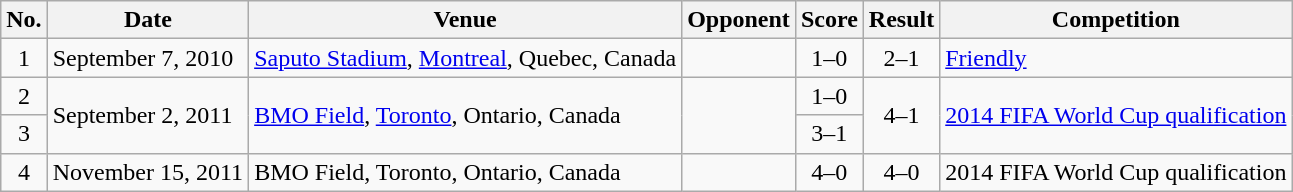<table class="wikitable sortable">
<tr>
<th scope="col">No.</th>
<th scope="col">Date</th>
<th scope="col">Venue</th>
<th scope="col">Opponent</th>
<th scope="col">Score</th>
<th scope="col">Result</th>
<th scope="col">Competition</th>
</tr>
<tr>
<td align="center">1</td>
<td>September 7, 2010</td>
<td><a href='#'>Saputo Stadium</a>, <a href='#'>Montreal</a>, Quebec, Canada</td>
<td></td>
<td align="center">1–0</td>
<td align="center">2–1</td>
<td><a href='#'>Friendly</a></td>
</tr>
<tr>
<td align="center">2</td>
<td rowspan="2">September 2, 2011</td>
<td rowspan="2"><a href='#'>BMO Field</a>, <a href='#'>Toronto</a>, Ontario, Canada</td>
<td rowspan="2"></td>
<td align="center">1–0</td>
<td rowspan="2" align="center">4–1</td>
<td rowspan="2"><a href='#'>2014 FIFA World Cup qualification</a></td>
</tr>
<tr>
<td align="center">3</td>
<td align="center">3–1</td>
</tr>
<tr>
<td align="center">4</td>
<td>November 15, 2011</td>
<td>BMO Field, Toronto, Ontario, Canada</td>
<td></td>
<td align="center">4–0</td>
<td align="center">4–0</td>
<td>2014 FIFA World Cup qualification</td>
</tr>
</table>
